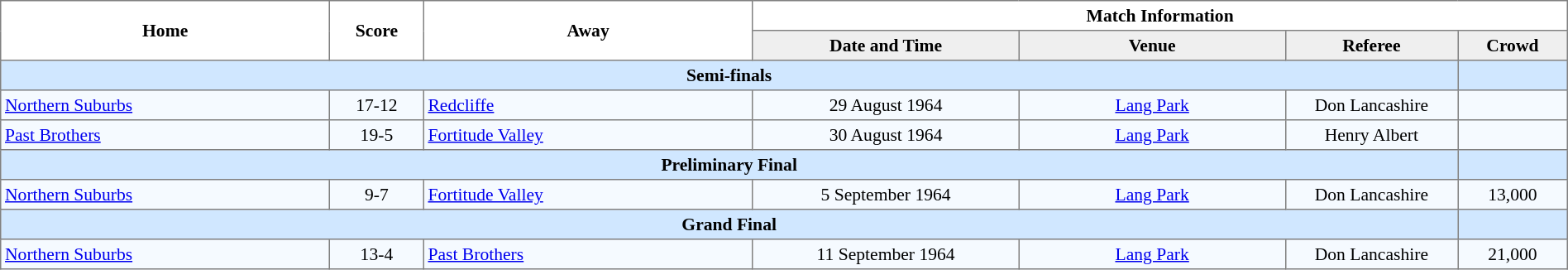<table width="100%" cellspacing="0" cellpadding="3" border="1" style="border-collapse:collapse; font-size:90%; text-align:center;">
<tr>
<th rowspan="2" width="21%">Home</th>
<th rowspan="2" width="6%">Score</th>
<th rowspan="2" width="21%">Away</th>
<th colspan="5">Match Information</th>
</tr>
<tr bgcolor="#EFEFEF">
<th width="17%">Date and Time</th>
<th width="17%">Venue</th>
<th width="11%">Referee</th>
<th>Crowd</th>
</tr>
<tr bgcolor="#D0E7FF">
<td colspan="6"><strong>Semi-finals</strong></td>
<td></td>
</tr>
<tr bgcolor="#F5FAFF">
<td align="left"> <a href='#'>Northern Suburbs</a></td>
<td>17-12</td>
<td align="left"> <a href='#'>Redcliffe</a></td>
<td>29 August 1964</td>
<td><a href='#'>Lang Park</a></td>
<td>Don Lancashire</td>
<td></td>
</tr>
<tr bgcolor="#F5FAFF">
<td align="left"> <a href='#'>Past Brothers</a></td>
<td>19-5</td>
<td align="left"> <a href='#'>Fortitude Valley</a></td>
<td>30 August 1964</td>
<td><a href='#'>Lang Park</a></td>
<td>Henry Albert</td>
<td></td>
</tr>
<tr bgcolor="#D0E7FF">
<td colspan="6"><strong>Preliminary Final</strong></td>
<td></td>
</tr>
<tr bgcolor="#F5FAFF">
<td align="left"> <a href='#'>Northern Suburbs</a></td>
<td>9-7</td>
<td align="left"> <a href='#'>Fortitude Valley</a></td>
<td>5 September 1964</td>
<td><a href='#'>Lang Park</a></td>
<td>Don Lancashire</td>
<td>13,000</td>
</tr>
<tr bgcolor="#D0E7FF">
<td colspan="6"><strong>Grand Final</strong></td>
<td></td>
</tr>
<tr bgcolor="#F5FAFF">
<td align="left"> <a href='#'>Northern Suburbs</a></td>
<td>13-4</td>
<td align="left"> <a href='#'>Past Brothers</a></td>
<td>11 September 1964</td>
<td><a href='#'>Lang Park</a></td>
<td>Don Lancashire</td>
<td>21,000</td>
</tr>
</table>
